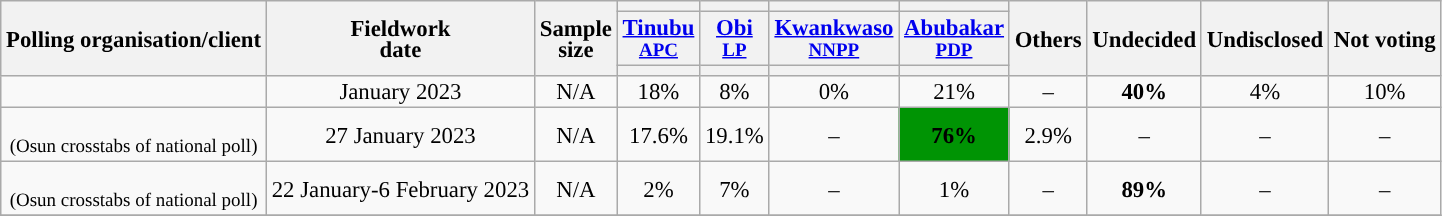<table class="wikitable" style="text-align:center;font-size:95%;line-height:14px;">
<tr>
<th rowspan="3">Polling organisation/client</th>
<th rowspan="3">Fieldwork<br>date</th>
<th rowspan="3">Sample<br>size</th>
<th></th>
<th></th>
<th></th>
<th></th>
<th rowspan="3">Others</th>
<th rowspan="3">Undecided</th>
<th rowspan="3">Undisclosed</th>
<th rowspan="3">Not voting</th>
</tr>
<tr>
<th><a href='#'>Tinubu</a><br><small><a href='#'>APC</a></small></th>
<th><a href='#'>Obi</a><br><small><a href='#'>LP</a></small></th>
<th><a href='#'>Kwankwaso</a><br><small><a href='#'>NNPP</a></small></th>
<th><a href='#'>Abubakar</a><br><small><a href='#'>PDP</a></small></th>
</tr>
<tr>
<th style="background:"></th>
<th style="background:"></th>
<th style="background:"></th>
<th style="background:"></th>
</tr>
<tr>
<td></td>
<td>January 2023</td>
<td>N/A</td>
<td>18%</td>
<td>8%</td>
<td>0%</td>
<td>21%</td>
<td>–</td>
<td><strong>40%</strong></td>
<td>4%</td>
<td>10%</td>
</tr>
<tr>
<td><br><small>(Osun crosstabs of national poll)</small></td>
<td>27 January 2023</td>
<td>N/A</td>
<td>17.6%</td>
<td>19.1%</td>
<td>–</td>
<td bgcolor=#009404><strong>76%</strong></td>
<td>2.9%</td>
<td>–</td>
<td>–</td>
<td>–</td>
</tr>
<tr>
<td><br><small>(Osun crosstabs of national poll)</small></td>
<td>22 January-6 February 2023</td>
<td>N/A</td>
<td>2%</td>
<td>7%</td>
<td>–</td>
<td>1%</td>
<td>–</td>
<td><strong>89%</strong></td>
<td>–</td>
<td>–</td>
</tr>
<tr>
</tr>
</table>
